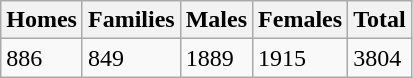<table class="wikitable">
<tr>
<th>Homes</th>
<th>Families</th>
<th>Males</th>
<th>Females</th>
<th>Total</th>
</tr>
<tr>
<td>886</td>
<td>849</td>
<td>1889</td>
<td>1915</td>
<td>3804</td>
</tr>
</table>
